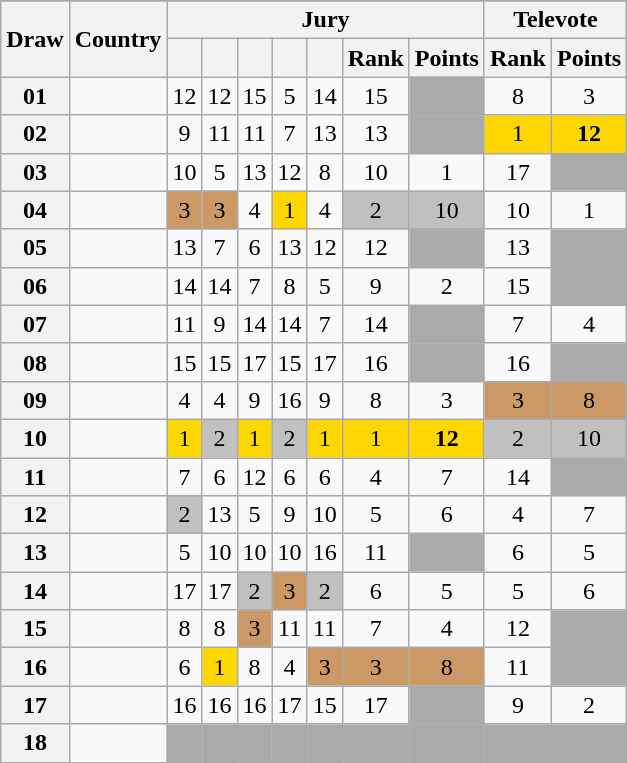<table class="sortable wikitable collapsible plainrowheaders" style="text-align:center;">
<tr>
</tr>
<tr>
<th scope="col" rowspan="2">Draw</th>
<th scope="col" rowspan="2">Country</th>
<th scope="col" colspan="7">Jury</th>
<th scope="col" colspan="2">Televote</th>
</tr>
<tr>
<th scope="col"><small></small></th>
<th scope="col"><small></small></th>
<th scope="col"><small></small></th>
<th scope="col"><small></small></th>
<th scope="col"><small></small></th>
<th scope="col">Rank</th>
<th scope="col">Points</th>
<th scope="col">Rank</th>
<th scope="col">Points</th>
</tr>
<tr>
<th scope="row" style="text-align:center;">01</th>
<td style="text-align:left;"></td>
<td>12</td>
<td>12</td>
<td>15</td>
<td>5</td>
<td>14</td>
<td>15</td>
<td style="background:#AAAAAA;"></td>
<td>8</td>
<td>3</td>
</tr>
<tr>
<th scope="row" style="text-align:center;">02</th>
<td style="text-align:left;"></td>
<td>9</td>
<td>11</td>
<td>11</td>
<td>7</td>
<td>13</td>
<td>13</td>
<td style="background:#AAAAAA;"></td>
<td style="background:gold;">1</td>
<td style="background:gold;"><strong>12</strong></td>
</tr>
<tr>
<th scope="row" style="text-align:center;">03</th>
<td style="text-align:left;"></td>
<td>10</td>
<td>5</td>
<td>13</td>
<td>12</td>
<td>8</td>
<td>10</td>
<td>1</td>
<td>17</td>
<td style="background:#AAAAAA;"></td>
</tr>
<tr>
<th scope="row" style="text-align:center;">04</th>
<td style="text-align:left;"></td>
<td style="background:#CC9966;">3</td>
<td style="background:#CC9966;">3</td>
<td>4</td>
<td style="background:gold;">1</td>
<td>4</td>
<td style="background:silver;">2</td>
<td style="background:silver;">10</td>
<td>10</td>
<td>1</td>
</tr>
<tr>
<th scope="row" style="text-align:center;">05</th>
<td style="text-align:left;"></td>
<td>13</td>
<td>7</td>
<td>6</td>
<td>13</td>
<td>12</td>
<td>12</td>
<td style="background:#AAAAAA;"></td>
<td>13</td>
<td style="background:#AAAAAA;"></td>
</tr>
<tr>
<th scope="row" style="text-align:center;">06</th>
<td style="text-align:left;"></td>
<td>14</td>
<td>14</td>
<td>7</td>
<td>8</td>
<td>5</td>
<td>9</td>
<td>2</td>
<td>15</td>
<td style="background:#AAAAAA;"></td>
</tr>
<tr>
<th scope="row" style="text-align:center;">07</th>
<td style="text-align:left;"></td>
<td>11</td>
<td>9</td>
<td>14</td>
<td>14</td>
<td>7</td>
<td>14</td>
<td style="background:#AAAAAA;"></td>
<td>7</td>
<td>4</td>
</tr>
<tr>
<th scope="row" style="text-align:center;">08</th>
<td style="text-align:left;"></td>
<td>15</td>
<td>15</td>
<td>17</td>
<td>15</td>
<td>17</td>
<td>16</td>
<td style="background:#AAAAAA;"></td>
<td>16</td>
<td style="background:#AAAAAA;"></td>
</tr>
<tr>
<th scope="row" style="text-align:center;">09</th>
<td style="text-align:left;"></td>
<td>4</td>
<td>4</td>
<td>9</td>
<td>16</td>
<td>9</td>
<td>8</td>
<td>3</td>
<td style="background:#CC9966;">3</td>
<td style="background:#CC9966;">8</td>
</tr>
<tr>
<th scope="row" style="text-align:center;">10</th>
<td style="text-align:left;"></td>
<td style="background:gold;">1</td>
<td style="background:silver;">2</td>
<td style="background:gold;">1</td>
<td style="background:silver;">2</td>
<td style="background:gold;">1</td>
<td style="background:gold;">1</td>
<td style="background:gold;"><strong>12</strong></td>
<td style="background:silver;">2</td>
<td style="background:silver;">10</td>
</tr>
<tr>
<th scope="row" style="text-align:center;">11</th>
<td style="text-align:left;"></td>
<td>7</td>
<td>6</td>
<td>12</td>
<td>6</td>
<td>6</td>
<td>4</td>
<td>7</td>
<td>14</td>
<td style="background:#AAAAAA;"></td>
</tr>
<tr>
<th scope="row" style="text-align:center;">12</th>
<td style="text-align:left;"></td>
<td style="background:silver;">2</td>
<td>13</td>
<td>5</td>
<td>9</td>
<td>10</td>
<td>5</td>
<td>6</td>
<td>4</td>
<td>7</td>
</tr>
<tr>
<th scope="row" style="text-align:center;">13</th>
<td style="text-align:left;"></td>
<td>5</td>
<td>10</td>
<td>10</td>
<td>10</td>
<td>16</td>
<td>11</td>
<td style="background:#AAAAAA;"></td>
<td>6</td>
<td>5</td>
</tr>
<tr>
<th scope="row" style="text-align:center;">14</th>
<td style="text-align:left;"></td>
<td>17</td>
<td>17</td>
<td style="background:silver;">2</td>
<td style="background:#CC9966;">3</td>
<td style="background:silver;">2</td>
<td>6</td>
<td>5</td>
<td>5</td>
<td>6</td>
</tr>
<tr>
<th scope="row" style="text-align:center;">15</th>
<td style="text-align:left;"></td>
<td>8</td>
<td>8</td>
<td style="background:#CC9966;">3</td>
<td>11</td>
<td>11</td>
<td>7</td>
<td>4</td>
<td>12</td>
<td style="background:#AAAAAA;"></td>
</tr>
<tr>
<th scope="row" style="text-align:center;">16</th>
<td style="text-align:left;"></td>
<td>6</td>
<td style="background:gold;">1</td>
<td>8</td>
<td>4</td>
<td style="background:#CC9966;">3</td>
<td style="background:#CC9966;">3</td>
<td style="background:#CC9966;">8</td>
<td>11</td>
<td style="background:#AAAAAA;"></td>
</tr>
<tr>
<th scope="row" style="text-align:center;">17</th>
<td style="text-align:left;"></td>
<td>16</td>
<td>16</td>
<td>16</td>
<td>17</td>
<td>15</td>
<td>17</td>
<td style="background:#AAAAAA;"></td>
<td>9</td>
<td>2</td>
</tr>
<tr class="sortbottom">
<th scope="row" style="text-align:center;">18</th>
<td style="text-align:left;"></td>
<td style="background:#AAAAAA;"></td>
<td style="background:#AAAAAA;"></td>
<td style="background:#AAAAAA;"></td>
<td style="background:#AAAAAA;"></td>
<td style="background:#AAAAAA;"></td>
<td style="background:#AAAAAA;"></td>
<td style="background:#AAAAAA;"></td>
<td style="background:#AAAAAA;"></td>
<td style="background:#AAAAAA;"></td>
</tr>
</table>
